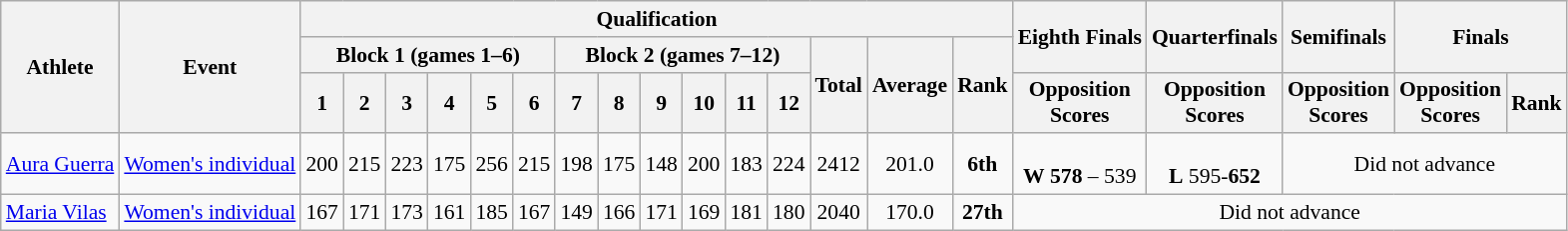<table class="wikitable" border="1" style="font-size:90%">
<tr>
<th rowspan=3>Athlete</th>
<th rowspan=3>Event</th>
<th colspan=15>Qualification</th>
<th rowspan=2>Eighth Finals</th>
<th rowspan=2>Quarterfinals</th>
<th rowspan=2>Semifinals</th>
<th rowspan=2 colspan=2>Finals</th>
</tr>
<tr>
<th colspan=6>Block 1 (games 1–6)</th>
<th colspan=6>Block 2 (games 7–12)</th>
<th rowspan=2>Total</th>
<th rowspan=2>Average</th>
<th rowspan=2>Rank</th>
</tr>
<tr>
<th>1</th>
<th>2</th>
<th>3</th>
<th>4</th>
<th>5</th>
<th>6</th>
<th>7</th>
<th>8</th>
<th>9</th>
<th>10</th>
<th>11</th>
<th>12</th>
<th>Opposition<br>Scores</th>
<th>Opposition<br>Scores</th>
<th>Opposition<br>Scores</th>
<th>Opposition<br>Scores</th>
<th>Rank</th>
</tr>
<tr>
<td><a href='#'>Aura Guerra</a></td>
<td><a href='#'>Women's individual</a><br></td>
<td align=center>200</td>
<td align=center>215</td>
<td align=center>223</td>
<td align=center>175</td>
<td align=center>256</td>
<td align=center>215</td>
<td align=center>198</td>
<td align=center>175</td>
<td align=center>148</td>
<td align=center>200</td>
<td align=center>183</td>
<td align=center>224</td>
<td align=center>2412</td>
<td align=center>201.0</td>
<td align=center><strong>6th</strong></td>
<td align=center><br><strong>W</strong> <strong>578</strong> – 539</td>
<td align=center><br><strong>L</strong> 595-<strong>652</strong></td>
<td align=center colspan=3>Did not advance</td>
</tr>
<tr>
<td><a href='#'>Maria Vilas</a></td>
<td><a href='#'>Women's individual</a></td>
<td align=center>167</td>
<td align=center>171</td>
<td align=center>173</td>
<td align=center>161</td>
<td align=center>185</td>
<td align=center>167</td>
<td align=center>149</td>
<td align=center>166</td>
<td align=center>171</td>
<td align=center>169</td>
<td align=center>181</td>
<td align=center>180</td>
<td align=center>2040</td>
<td align=center>170.0</td>
<td align=center><strong>27th</strong></td>
<td align=center colspan=7>Did not advance</td>
</tr>
</table>
